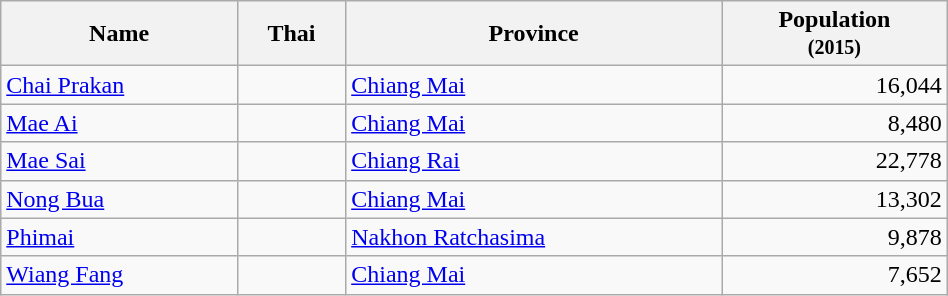<table width=50% class="wikitable sortable">
<tr>
<th>Name</th>
<th>Thai</th>
<th>Province</th>
<th>Population<br><small>(2015)</small><br></th>
</tr>
<tr>
<td><a href='#'>Chai Prakan</a></td>
<td></td>
<td><a href='#'>Chiang Mai</a></td>
<td align=right>16,044</td>
</tr>
<tr>
<td><a href='#'>Mae Ai</a></td>
<td></td>
<td><a href='#'>Chiang Mai</a></td>
<td align=right>8,480</td>
</tr>
<tr>
<td><a href='#'>Mae Sai</a></td>
<td></td>
<td><a href='#'>Chiang Rai</a></td>
<td align=right>22,778</td>
</tr>
<tr>
<td><a href='#'>Nong Bua</a></td>
<td></td>
<td><a href='#'>Chiang Mai</a></td>
<td align=right>13,302</td>
</tr>
<tr>
<td><a href='#'>Phimai</a></td>
<td></td>
<td><a href='#'>Nakhon Ratchasima</a></td>
<td align=right>9,878</td>
</tr>
<tr>
<td><a href='#'>Wiang Fang</a></td>
<td></td>
<td><a href='#'>Chiang Mai</a></td>
<td align=right>7,652</td>
</tr>
</table>
